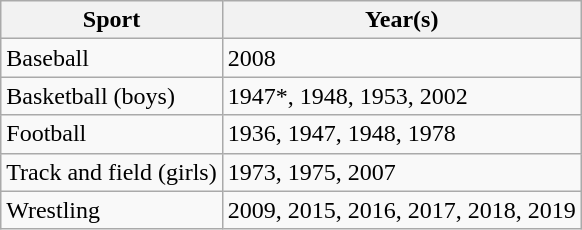<table class="wikitable">
<tr>
<th>Sport</th>
<th>Year(s)</th>
</tr>
<tr>
<td>Baseball</td>
<td>2008</td>
</tr>
<tr>
<td>Basketball (boys)</td>
<td>1947*, 1948, 1953, 2002</td>
</tr>
<tr>
<td>Football</td>
<td>1936, 1947, 1948, 1978</td>
</tr>
<tr>
<td>Track and field (girls)</td>
<td>1973, 1975, 2007</td>
</tr>
<tr>
<td>Wrestling</td>
<td>2009, 2015, 2016, 2017, 2018, 2019</td>
</tr>
</table>
